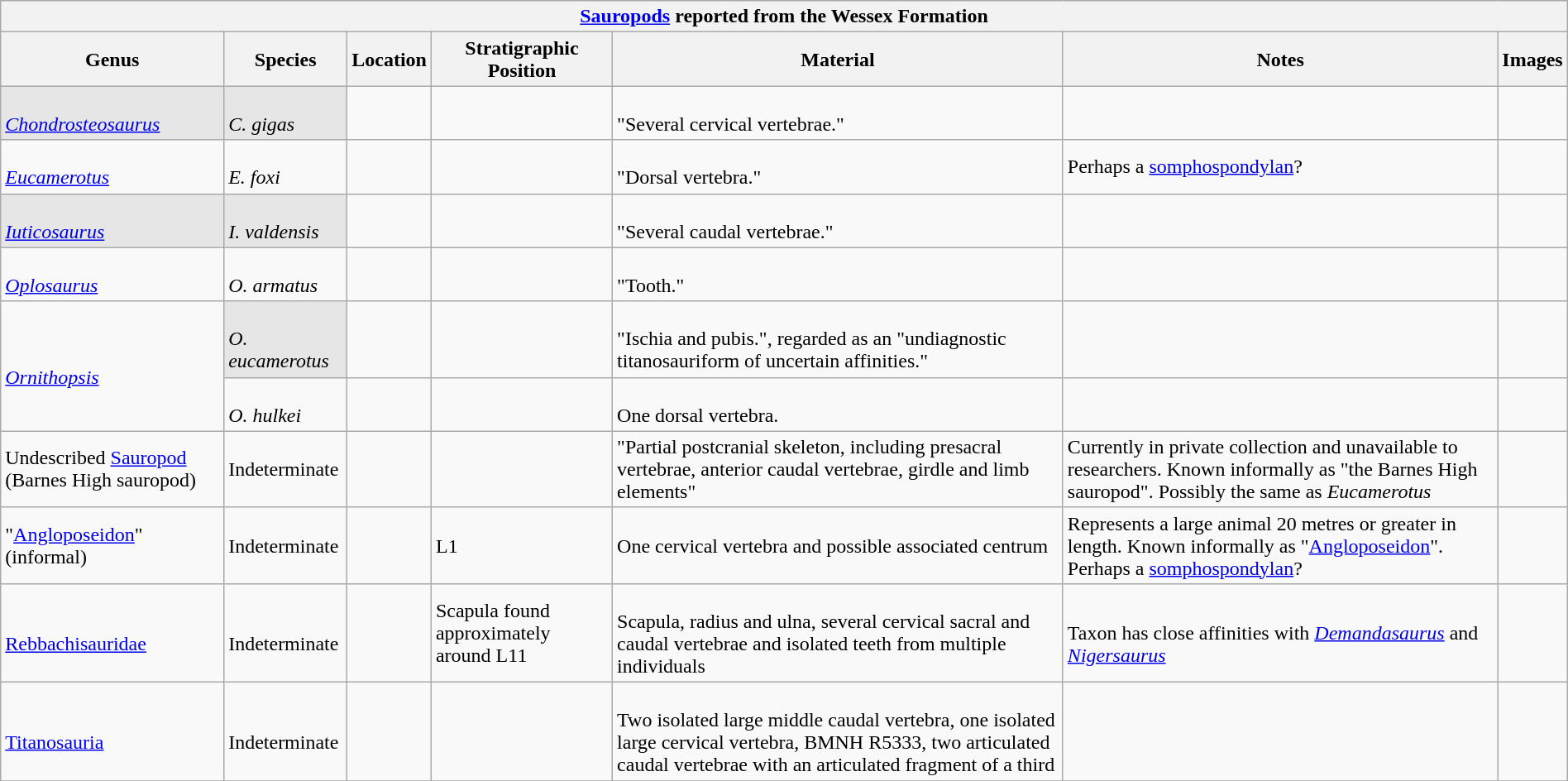<table class="wikitable"  style="margin:auto; width:100%;">
<tr>
<th colspan="7" style="text-align:center;"><strong><a href='#'>Sauropods</a> reported from the Wessex Formation</strong></th>
</tr>
<tr>
<th>Genus</th>
<th>Species</th>
<th>Location</th>
<th>Stratigraphic Position</th>
<th>Material</th>
<th>Notes</th>
<th>Images</th>
</tr>
<tr>
<td style="background:#E6E6E6;"><br><em><a href='#'>Chondrosteosaurus</a></em></td>
<td style="background:#E6E6E6;"><br><em>C. gigas</em></td>
<td></td>
<td></td>
<td><br>"Several cervical vertebrae."</td>
<td></td>
<td></td>
</tr>
<tr>
<td><br><em><a href='#'>Eucamerotus</a></em></td>
<td><br><em>E. foxi</em></td>
<td></td>
<td></td>
<td><br>"Dorsal vertebra."</td>
<td>Perhaps a <a href='#'>somphospondylan</a>?</td>
<td></td>
</tr>
<tr>
<td style="background:#E6E6E6;"><br><em><a href='#'>Iuticosaurus</a></em></td>
<td style="background:#E6E6E6;"><br><em>I. valdensis</em></td>
<td></td>
<td></td>
<td><br>"Several caudal vertebrae."</td>
<td></td>
<td></td>
</tr>
<tr>
<td><br><em><a href='#'>Oplosaurus</a></em></td>
<td><br><em>O. armatus</em></td>
<td></td>
<td></td>
<td><br>"Tooth."</td>
<td></td>
<td></td>
</tr>
<tr>
<td rowspan="2"><br><em><a href='#'>Ornithopsis</a></em></td>
<td style="background:#E6E6E6;"><br><em>O. eucamerotus</em></td>
<td></td>
<td></td>
<td><br>"Ischia and pubis.", regarded as an "undiagnostic
titanosauriform of uncertain affinities."</td>
<td></td>
<td></td>
</tr>
<tr>
<td><br><em>O. hulkei</em></td>
<td></td>
<td></td>
<td><br>One dorsal vertebra.</td>
<td></td>
<td><br></td>
</tr>
<tr>
<td>Undescribed <a href='#'>Sauropod</a> (Barnes High sauropod)</td>
<td>Indeterminate</td>
<td></td>
<td></td>
<td>"Partial postcranial skeleton, including presacral vertebrae, anterior caudal vertebrae, girdle and limb elements"</td>
<td>Currently in private collection and unavailable to researchers. Known informally as "the Barnes High sauropod". Possibly the same as <em>Eucamerotus</em></td>
<td></td>
</tr>
<tr>
<td>"<a href='#'>Angloposeidon</a>" (informal)</td>
<td>Indeterminate</td>
<td></td>
<td>L1</td>
<td>One cervical vertebra and possible associated centrum</td>
<td>Represents a large animal 20 metres or greater in length. Known informally as "<a href='#'>Angloposeidon</a>". Perhaps a <a href='#'>somphospondylan</a>?</td>
<td></td>
</tr>
<tr>
<td><br><a href='#'>Rebbachisauridae</a></td>
<td><br>Indeterminate</td>
<td></td>
<td>Scapula found approximately around L11</td>
<td><br>Scapula, radius and ulna, several cervical sacral and caudal vertebrae and isolated teeth from multiple individuals</td>
<td><br>Taxon has close affinities with <em><a href='#'>Demandasaurus</a></em> and <em><a href='#'>Nigersaurus</a></em></td>
<td></td>
</tr>
<tr>
<td><br><a href='#'>Titanosauria</a></td>
<td><br>Indeterminate</td>
<td></td>
<td></td>
<td><br>Two isolated large middle caudal vertebra, one isolated large cervical vertebra,  BMNH R5333, two articulated caudal vertebrae with an articulated fragment of a third</td>
<td></td>
<td></td>
</tr>
<tr>
</tr>
</table>
